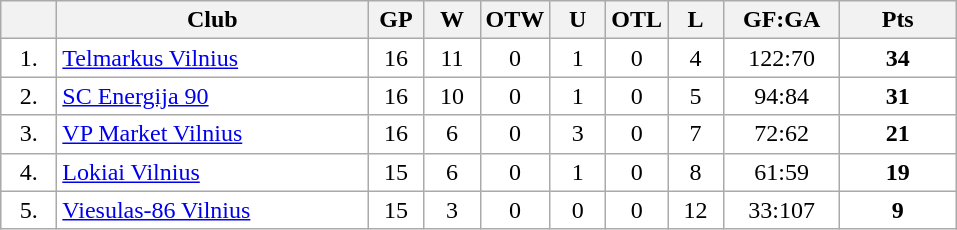<table class="wikitable">
<tr>
<th width="30"></th>
<th width="200">Club</th>
<th width="30">GP</th>
<th width="30">W</th>
<th width="30">OTW</th>
<th width="30">U</th>
<th width="30">OTL</th>
<th width="30">L</th>
<th width="70">GF:GA</th>
<th width="70">Pts</th>
</tr>
<tr bgcolor="#FFFFFF" align="center">
<td>1.</td>
<td align="left"><a href='#'>Telmarkus Vilnius</a></td>
<td>16</td>
<td>11</td>
<td>0</td>
<td>1</td>
<td>0</td>
<td>4</td>
<td>122:70</td>
<td><strong>34</strong></td>
</tr>
<tr bgcolor="#FFFFFF" align="center">
<td>2.</td>
<td align="left"><a href='#'>SC Energija 90</a></td>
<td>16</td>
<td>10</td>
<td>0</td>
<td>1</td>
<td>0</td>
<td>5</td>
<td>94:84</td>
<td><strong>31</strong></td>
</tr>
<tr bgcolor="#FFFFFF" align="center">
<td>3.</td>
<td align="left"><a href='#'>VP Market Vilnius</a></td>
<td>16</td>
<td>6</td>
<td>0</td>
<td>3</td>
<td>0</td>
<td>7</td>
<td>72:62</td>
<td><strong>21</strong></td>
</tr>
<tr bgcolor="#FFFFFF" align="center">
<td>4.</td>
<td align="left"><a href='#'>Lokiai Vilnius</a></td>
<td>15</td>
<td>6</td>
<td>0</td>
<td>1</td>
<td>0</td>
<td>8</td>
<td>61:59</td>
<td><strong>19</strong></td>
</tr>
<tr bgcolor="#FFFFFF" align="center">
<td>5.</td>
<td align="left"><a href='#'>Viesulas-86 Vilnius</a></td>
<td>15</td>
<td>3</td>
<td>0</td>
<td>0</td>
<td>0</td>
<td>12</td>
<td>33:107</td>
<td><strong>9</strong></td>
</tr>
</table>
